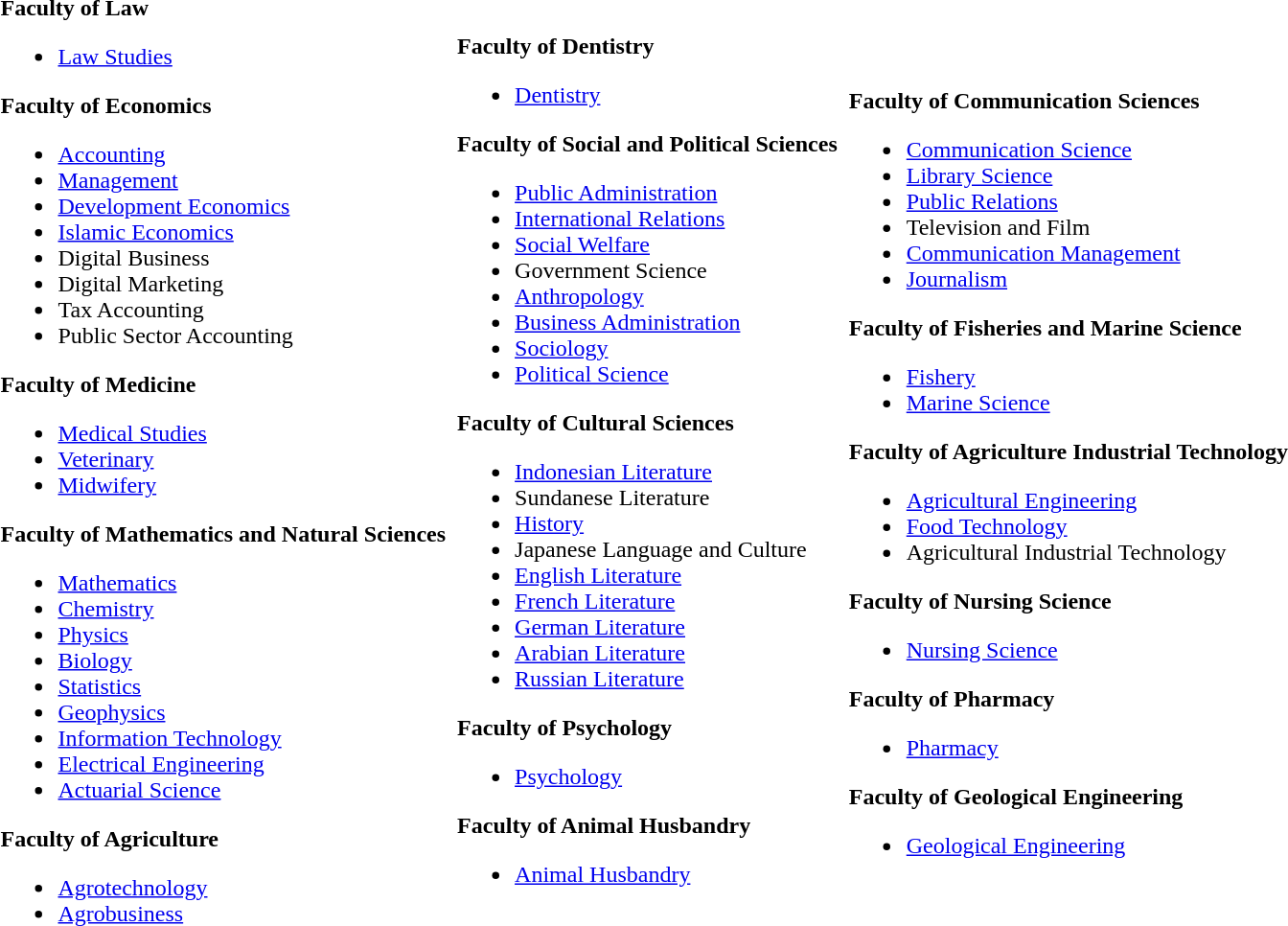<table>
<tr>
<td valign="top"><strong>Faculty of Law</strong><br><ul><li><a href='#'>Law Studies</a></li></ul><strong>Faculty of Economics</strong><ul><li><a href='#'>Accounting</a></li><li><a href='#'>Management</a></li><li><a href='#'>Development Economics</a></li><li><a href='#'>Islamic Economics</a></li><li>Digital Business</li><li>Digital Marketing</li><li>Tax Accounting</li><li>Public Sector Accounting</li></ul><strong>Faculty of Medicine</strong><ul><li><a href='#'>Medical Studies</a></li><li><a href='#'>Veterinary</a></li><li><a href='#'>Midwifery</a></li></ul><strong>Faculty of Mathematics and Natural Sciences</strong><ul><li><a href='#'>Mathematics</a></li><li><a href='#'>Chemistry</a></li><li><a href='#'>Physics</a></li><li><a href='#'>Biology</a></li><li><a href='#'>Statistics</a></li><li><a href='#'>Geophysics</a></li><li><a href='#'>Information Technology</a></li><li><a href='#'>Electrical Engineering</a></li><li><a href='#'>Actuarial Science</a></li></ul><strong>Faculty of Agriculture</strong><ul><li><a href='#'>Agrotechnology</a></li><li><a href='#'>Agrobusiness</a></li></ul><br></td>
<td></td>
<td><strong>Faculty of Dentistry</strong><br><ul><li><a href='#'>Dentistry</a></li></ul><strong>Faculty of Social and Political Sciences</strong><ul><li><a href='#'>Public Administration</a></li><li><a href='#'>International Relations</a></li><li><a href='#'>Social Welfare</a></li><li>Government Science</li><li><a href='#'>Anthropology</a></li><li><a href='#'>Business Administration</a></li><li><a href='#'>Sociology</a></li><li><a href='#'>Political Science</a></li></ul><strong>Faculty of Cultural Sciences</strong><ul><li><a href='#'>Indonesian Literature</a></li><li>Sundanese Literature</li><li><a href='#'>History</a></li><li>Japanese Language and Culture</li><li><a href='#'>English Literature</a></li><li><a href='#'>French Literature</a></li><li><a href='#'>German Literature</a></li><li><a href='#'>Arabian Literature</a></li><li><a href='#'>Russian Literature</a></li></ul><strong>Faculty of Psychology</strong><ul><li><a href='#'>Psychology</a></li></ul><strong>Faculty of Animal Husbandry</strong><ul><li><a href='#'>Animal Husbandry</a></li></ul><br></td>
<td></td>
<td><strong>Faculty of Communication Sciences</strong><br><ul><li><a href='#'>Communication Science</a></li><li><a href='#'>Library Science</a></li><li><a href='#'>Public Relations</a></li><li>Television and Film</li><li><a href='#'>Communication Management</a></li><li><a href='#'>Journalism</a></li></ul><strong>Faculty of Fisheries and Marine Science</strong><ul><li><a href='#'>Fishery</a></li><li><a href='#'>Marine Science</a></li></ul><strong>Faculty of Agriculture Industrial Technology</strong><ul><li><a href='#'>Agricultural Engineering</a></li><li><a href='#'>Food Technology</a></li><li>Agricultural Industrial Technology</li></ul><strong>Faculty of Nursing Science</strong><ul><li><a href='#'>Nursing Science</a></li></ul><strong>Faculty of Pharmacy</strong><ul><li><a href='#'>Pharmacy</a></li></ul><strong>Faculty of Geological Engineering</strong><ul><li><a href='#'>Geological Engineering</a></li></ul></td>
</tr>
</table>
